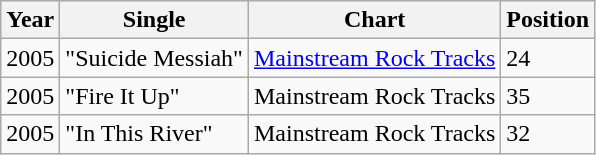<table class=wikitable>
<tr>
<th>Year</th>
<th>Single</th>
<th>Chart</th>
<th>Position</th>
</tr>
<tr>
<td>2005</td>
<td>"Suicide Messiah"</td>
<td><a href='#'>Mainstream Rock Tracks</a></td>
<td>24</td>
</tr>
<tr>
<td>2005</td>
<td>"Fire It Up"</td>
<td>Mainstream Rock Tracks</td>
<td>35</td>
</tr>
<tr>
<td>2005</td>
<td>"In This River"</td>
<td>Mainstream Rock Tracks</td>
<td>32</td>
</tr>
</table>
